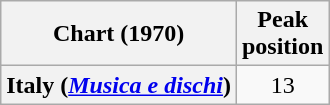<table class="wikitable plainrowheaders" style="text-align:center">
<tr>
<th scope="col">Chart (1970)</th>
<th scope="col">Peak<br>position</th>
</tr>
<tr>
<th scope="row">Italy (<em><a href='#'>Musica e dischi</a></em>)</th>
<td style="text-align:center">13</td>
</tr>
</table>
